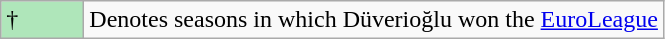<table class="wikitable">
<tr>
<td style="background:#AFE6BA; width:3em;">†</td>
<td>Denotes seasons in which Düverioğlu won the <a href='#'>EuroLeague</a></td>
</tr>
</table>
